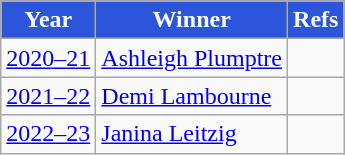<table class="wikitable">
<tr>
<th style="color:white; background:#2B55DB;">Year</th>
<th style="color:white; background:#2B55DB;">Winner</th>
<th style="color:white; background:#2B55DB;">Refs</th>
</tr>
<tr>
<td><a href='#'>2020–21</a></td>
<td> <a href='#'>Ashleigh Plumptre</a></td>
</tr>
<tr>
<td><a href='#'>2021–22</a></td>
<td> <a href='#'>Demi Lambourne</a></td>
<td></td>
</tr>
<tr>
<td><a href='#'>2022–23</a></td>
<td> <a href='#'>Janina Leitzig</a></td>
<td></td>
</tr>
</table>
